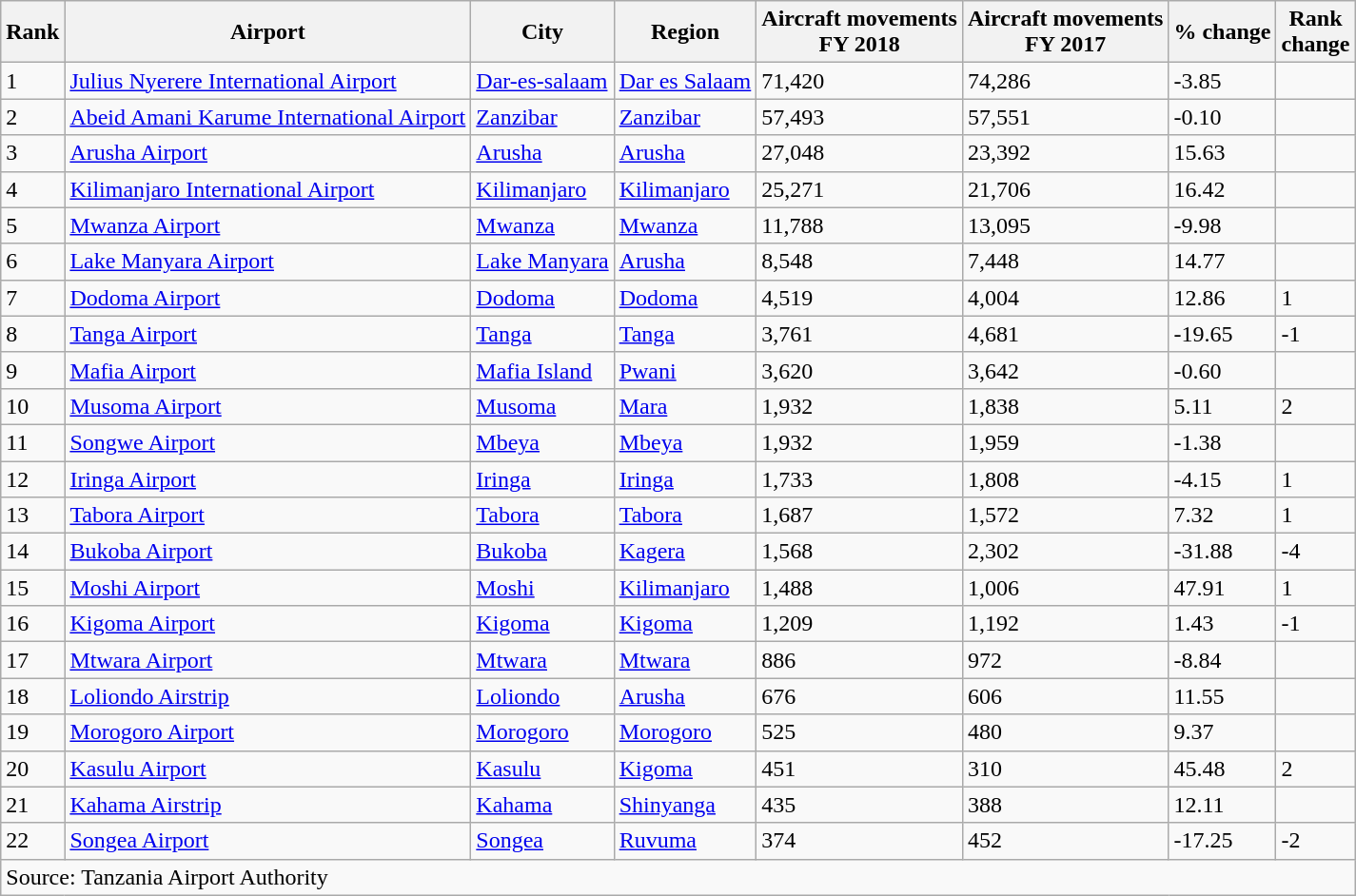<table class="wikitable">
<tr>
<th>Rank</th>
<th>Airport</th>
<th>City</th>
<th>Region</th>
<th>Aircraft movements<br>FY 2018</th>
<th>Aircraft movements<br>FY 2017</th>
<th>% change</th>
<th>Rank<br>change</th>
</tr>
<tr>
<td>1</td>
<td><a href='#'>Julius Nyerere International Airport</a></td>
<td><a href='#'>Dar-es-salaam</a></td>
<td><a href='#'>Dar es Salaam</a></td>
<td>71,420</td>
<td>74,286</td>
<td> -3.85</td>
<td></td>
</tr>
<tr>
<td>2</td>
<td><a href='#'>Abeid Amani Karume International Airport</a></td>
<td><a href='#'>Zanzibar</a></td>
<td><a href='#'>Zanzibar</a></td>
<td>57,493</td>
<td>57,551</td>
<td> -0.10</td>
<td></td>
</tr>
<tr>
<td>3</td>
<td><a href='#'>Arusha Airport</a></td>
<td><a href='#'>Arusha</a></td>
<td><a href='#'>Arusha</a></td>
<td>27,048</td>
<td>23,392</td>
<td> 15.63</td>
<td></td>
</tr>
<tr>
<td>4</td>
<td><a href='#'>Kilimanjaro International Airport</a></td>
<td><a href='#'>Kilimanjaro</a></td>
<td><a href='#'>Kilimanjaro</a></td>
<td>25,271</td>
<td>21,706</td>
<td> 16.42</td>
<td></td>
</tr>
<tr>
<td>5</td>
<td><a href='#'>Mwanza Airport</a></td>
<td><a href='#'>Mwanza</a></td>
<td><a href='#'>Mwanza</a></td>
<td>11,788</td>
<td>13,095</td>
<td> -9.98</td>
<td></td>
</tr>
<tr>
<td>6</td>
<td><a href='#'>Lake Manyara Airport</a></td>
<td><a href='#'>Lake Manyara</a></td>
<td><a href='#'>Arusha</a></td>
<td>8,548</td>
<td>7,448</td>
<td> 14.77</td>
<td></td>
</tr>
<tr>
<td>7</td>
<td><a href='#'>Dodoma Airport</a></td>
<td><a href='#'>Dodoma</a></td>
<td><a href='#'>Dodoma</a></td>
<td>4,519</td>
<td>4,004</td>
<td> 12.86</td>
<td> 1</td>
</tr>
<tr>
<td>8</td>
<td><a href='#'>Tanga Airport</a></td>
<td><a href='#'>Tanga</a></td>
<td><a href='#'>Tanga</a></td>
<td>3,761</td>
<td>4,681</td>
<td> -19.65</td>
<td> -1</td>
</tr>
<tr>
<td>9</td>
<td><a href='#'>Mafia Airport</a></td>
<td><a href='#'>Mafia Island</a></td>
<td><a href='#'>Pwani</a></td>
<td>3,620</td>
<td>3,642</td>
<td> -0.60</td>
<td></td>
</tr>
<tr>
<td>10</td>
<td><a href='#'>Musoma Airport</a></td>
<td><a href='#'>Musoma</a></td>
<td><a href='#'>Mara</a></td>
<td>1,932</td>
<td>1,838</td>
<td> 5.11</td>
<td> 2</td>
</tr>
<tr>
<td>11</td>
<td><a href='#'>Songwe Airport</a></td>
<td><a href='#'>Mbeya</a></td>
<td><a href='#'>Mbeya</a></td>
<td>1,932</td>
<td>1,959</td>
<td> -1.38</td>
<td></td>
</tr>
<tr>
<td>12</td>
<td><a href='#'>Iringa Airport</a></td>
<td><a href='#'>Iringa</a></td>
<td><a href='#'>Iringa</a></td>
<td>1,733</td>
<td>1,808</td>
<td> -4.15</td>
<td> 1</td>
</tr>
<tr>
<td>13</td>
<td><a href='#'>Tabora Airport</a></td>
<td><a href='#'>Tabora</a></td>
<td><a href='#'>Tabora</a></td>
<td>1,687</td>
<td>1,572</td>
<td> 7.32</td>
<td> 1</td>
</tr>
<tr>
<td>14</td>
<td><a href='#'>Bukoba Airport</a></td>
<td><a href='#'>Bukoba</a></td>
<td><a href='#'>Kagera</a></td>
<td>1,568</td>
<td>2,302</td>
<td> -31.88</td>
<td> -4</td>
</tr>
<tr>
<td>15</td>
<td><a href='#'>Moshi Airport</a></td>
<td><a href='#'>Moshi</a></td>
<td><a href='#'>Kilimanjaro</a></td>
<td>1,488</td>
<td>1,006</td>
<td> 47.91</td>
<td> 1</td>
</tr>
<tr>
<td>16</td>
<td><a href='#'>Kigoma Airport</a></td>
<td><a href='#'>Kigoma</a></td>
<td><a href='#'>Kigoma</a></td>
<td>1,209</td>
<td>1,192</td>
<td> 1.43</td>
<td> -1</td>
</tr>
<tr>
<td>17</td>
<td><a href='#'>Mtwara Airport</a></td>
<td><a href='#'>Mtwara</a></td>
<td><a href='#'>Mtwara</a></td>
<td>886</td>
<td>972</td>
<td> -8.84</td>
<td></td>
</tr>
<tr>
<td>18</td>
<td><a href='#'>Loliondo Airstrip</a></td>
<td><a href='#'>Loliondo</a></td>
<td><a href='#'>Arusha</a></td>
<td>676</td>
<td>606</td>
<td> 11.55</td>
<td></td>
</tr>
<tr>
<td>19</td>
<td><a href='#'>Morogoro Airport</a></td>
<td><a href='#'>Morogoro</a></td>
<td><a href='#'>Morogoro</a></td>
<td>525</td>
<td>480</td>
<td> 9.37</td>
<td></td>
</tr>
<tr>
<td>20</td>
<td><a href='#'>Kasulu Airport</a></td>
<td><a href='#'>Kasulu</a></td>
<td><a href='#'>Kigoma</a></td>
<td>451</td>
<td>310</td>
<td> 45.48</td>
<td> 2</td>
</tr>
<tr>
<td>21</td>
<td><a href='#'>Kahama Airstrip</a></td>
<td><a href='#'>Kahama</a></td>
<td><a href='#'>Shinyanga</a></td>
<td>435</td>
<td>388</td>
<td> 12.11</td>
<td></td>
</tr>
<tr>
<td>22</td>
<td><a href='#'>Songea Airport</a></td>
<td><a href='#'>Songea</a></td>
<td><a href='#'>Ruvuma</a></td>
<td>374</td>
<td>452</td>
<td> -17.25</td>
<td> -2</td>
</tr>
<tr>
<td colspan="8">Source: Tanzania Airport Authority</td>
</tr>
</table>
